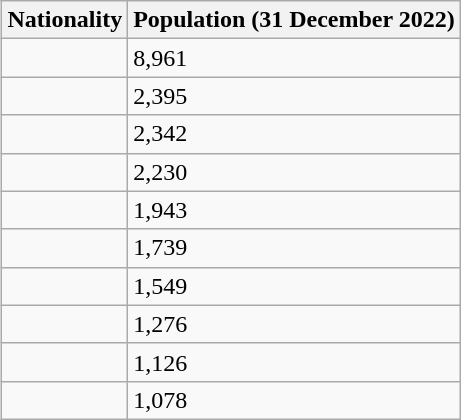<table class="wikitable" style="float:right;">
<tr>
<th>Nationality</th>
<th>Population (31 December 2022)</th>
</tr>
<tr>
<td></td>
<td>8,961</td>
</tr>
<tr>
<td></td>
<td>2,395</td>
</tr>
<tr>
<td></td>
<td>2,342</td>
</tr>
<tr>
<td></td>
<td>2,230</td>
</tr>
<tr>
<td></td>
<td>1,943</td>
</tr>
<tr>
<td></td>
<td>1,739</td>
</tr>
<tr>
<td></td>
<td>1,549</td>
</tr>
<tr>
<td></td>
<td>1,276</td>
</tr>
<tr>
<td></td>
<td>1,126</td>
</tr>
<tr>
<td></td>
<td>1,078</td>
</tr>
</table>
